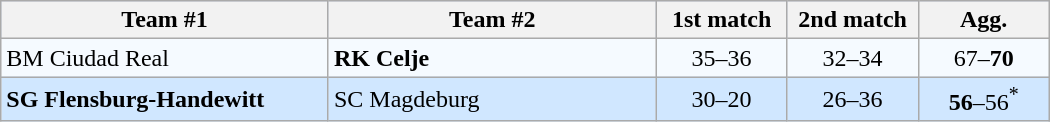<table class=wikitable width="700">
<tr bgcolor=#C1D8FF>
<th width="25%">Team #1</th>
<th width="25%">Team #2</th>
<th width="10%">1st match</th>
<th width="10%">2nd match</th>
<th width="10%">Agg.</th>
</tr>
<tr align=left bgcolor=#F5FAFF>
<td> BM Ciudad Real</td>
<td> <strong>RK Celje</strong></td>
<td align=center>35–36</td>
<td align=center>32–34</td>
<td align=center>67–<strong>70</strong></td>
</tr>
<tr align=left bgcolor=#D0E7FF>
<td> <strong>SG Flensburg-Handewitt</strong></td>
<td> SC Magdeburg</td>
<td align=center>30–20</td>
<td align=center>26–36</td>
<td align=center><strong>56</strong>–56<sup>*</sup></td>
</tr>
</table>
